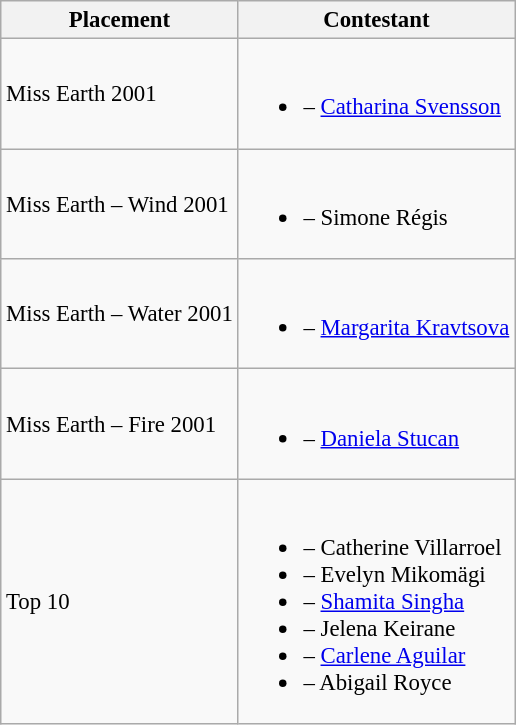<table class="wikitable sortable" style="font-size:95%;">
<tr>
<th>Placement</th>
<th>Contestant</th>
</tr>
<tr>
<td>Miss Earth 2001</td>
<td><br><ul><li> – <a href='#'>Catharina Svensson</a></li></ul></td>
</tr>
<tr>
<td>Miss Earth – Wind 2001</td>
<td><br><ul><li> – Simone Régis</li></ul></td>
</tr>
<tr>
<td>Miss Earth – Water 2001</td>
<td><br><ul><li> – <a href='#'>Margarita Kravtsova</a></li></ul></td>
</tr>
<tr>
<td>Miss Earth – Fire 2001</td>
<td><br><ul><li> – <a href='#'>Daniela Stucan</a></li></ul></td>
</tr>
<tr>
<td>Top 10</td>
<td><br><ul><li> – Catherine Villarroel</li><li> – Evelyn Mikomägi</li><li> – <a href='#'>Shamita Singha</a></li><li> – Jelena Keirane</li><li> – <a href='#'>Carlene Aguilar</a></li><li> – Abigail Royce</li></ul></td>
</tr>
</table>
